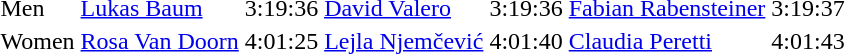<table>
<tr>
<td align="left">Men</td>
<td> <a href='#'>Lukas Baum</a></td>
<td>3:19:36</td>
<td> <a href='#'>David Valero</a></td>
<td>3:19:36</td>
<td> <a href='#'>Fabian Rabensteiner</a></td>
<td>3:19:37</td>
</tr>
<tr>
<td align="left">Women</td>
<td> <a href='#'>Rosa Van Doorn</a></td>
<td>4:01:25</td>
<td> <a href='#'>Lejla Njemčević</a></td>
<td>4:01:40</td>
<td> <a href='#'>Claudia Peretti</a></td>
<td>4:01:43</td>
</tr>
</table>
